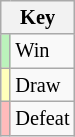<table class="wikitable" style="font-size: 85%">
<tr>
<th colspan="2">Key</th>
</tr>
<tr>
<td bgcolor=#BBF3BB></td>
<td>Win</td>
</tr>
<tr>
<td bgcolor=#FFFFBB></td>
<td>Draw</td>
</tr>
<tr>
<td bgcolor=#FFBBBB></td>
<td>Defeat</td>
</tr>
</table>
